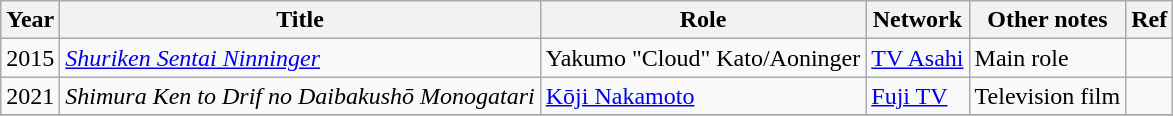<table class="wikitable">
<tr>
<th>Year</th>
<th>Title</th>
<th>Role</th>
<th>Network</th>
<th>Other notes</th>
<th>Ref</th>
</tr>
<tr>
<td>2015</td>
<td><em><a href='#'>Shuriken Sentai Ninninger</a></em></td>
<td>Yakumo "Cloud" Kato/Aoninger</td>
<td><a href='#'>TV Asahi</a></td>
<td>Main role</td>
<td></td>
</tr>
<tr>
<td>2021</td>
<td><em>Shimura Ken to Drif no Daibakushō Monogatari</em></td>
<td><a href='#'>Kōji Nakamoto</a></td>
<td><a href='#'>Fuji TV</a></td>
<td>Television film</td>
<td></td>
</tr>
<tr>
</tr>
</table>
